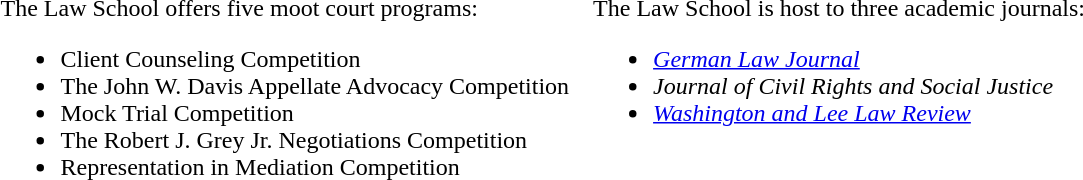<table>
<tr>
<td valign="top"><br>The Law School offers five moot court programs:<ul><li>Client Counseling Competition</li><li>The John W. Davis Appellate Advocacy Competition</li><li>Mock Trial Competition</li><li>The Robert J. Grey Jr. Negotiations Competition</li><li>Representation in Mediation Competition</li></ul></td>
<td valign="top"></td>
<td valign="top"></td>
<td valign="top"></td>
<td valign="top"><br>The Law School is host to three academic journals:<ul><li><em><a href='#'>German Law Journal</a></em></li><li><em>Journal of Civil Rights and Social Justice</em></li><li><em><a href='#'>Washington and Lee Law Review</a></em></li></ul></td>
</tr>
</table>
